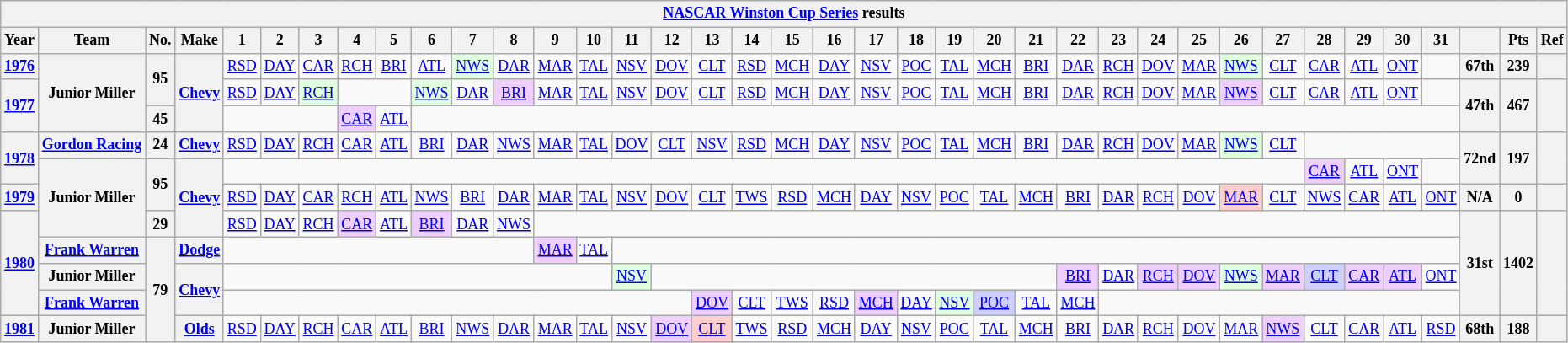<table class="wikitable" style="text-align:center; font-size:75%">
<tr>
<th colspan=40><a href='#'>NASCAR Winston Cup Series</a> results</th>
</tr>
<tr>
<th>Year</th>
<th>Team</th>
<th>No.</th>
<th>Make</th>
<th>1</th>
<th>2</th>
<th>3</th>
<th>4</th>
<th>5</th>
<th>6</th>
<th>7</th>
<th>8</th>
<th>9</th>
<th>10</th>
<th>11</th>
<th>12</th>
<th>13</th>
<th>14</th>
<th>15</th>
<th>16</th>
<th>17</th>
<th>18</th>
<th>19</th>
<th>20</th>
<th>21</th>
<th>22</th>
<th>23</th>
<th>24</th>
<th>25</th>
<th>26</th>
<th>27</th>
<th>28</th>
<th>29</th>
<th>30</th>
<th>31</th>
<th></th>
<th>Pts</th>
<th>Ref</th>
</tr>
<tr>
<th><a href='#'>1976</a></th>
<th rowspan=3>Junior Miller</th>
<th rowspan=2>95</th>
<th rowspan=3><a href='#'>Chevy</a></th>
<td><a href='#'>RSD</a></td>
<td><a href='#'>DAY</a></td>
<td><a href='#'>CAR</a></td>
<td><a href='#'>RCH</a></td>
<td><a href='#'>BRI</a></td>
<td><a href='#'>ATL</a></td>
<td style="background:#DFFFDF;"><a href='#'>NWS</a><br></td>
<td><a href='#'>DAR</a></td>
<td><a href='#'>MAR</a></td>
<td><a href='#'>TAL</a></td>
<td><a href='#'>NSV</a></td>
<td><a href='#'>DOV</a></td>
<td><a href='#'>CLT</a></td>
<td><a href='#'>RSD</a></td>
<td><a href='#'>MCH</a></td>
<td><a href='#'>DAY</a></td>
<td><a href='#'>NSV</a></td>
<td><a href='#'>POC</a></td>
<td><a href='#'>TAL</a></td>
<td><a href='#'>MCH</a></td>
<td><a href='#'>BRI</a></td>
<td><a href='#'>DAR</a></td>
<td><a href='#'>RCH</a></td>
<td><a href='#'>DOV</a></td>
<td><a href='#'>MAR</a></td>
<td style="background:#DFFFDF;"><a href='#'>NWS</a><br></td>
<td><a href='#'>CLT</a></td>
<td><a href='#'>CAR</a></td>
<td><a href='#'>ATL</a></td>
<td><a href='#'>ONT</a></td>
<td></td>
<th>67th</th>
<th>239</th>
<th></th>
</tr>
<tr>
<th rowspan=2><a href='#'>1977</a></th>
<td><a href='#'>RSD</a></td>
<td><a href='#'>DAY</a></td>
<td style="background:#DFFFDF;"><a href='#'>RCH</a><br></td>
<td colspan=2></td>
<td style="background:#DFFFDF;"><a href='#'>NWS</a><br></td>
<td><a href='#'>DAR</a></td>
<td style="background:#EFCFFF;"><a href='#'>BRI</a><br></td>
<td><a href='#'>MAR</a></td>
<td><a href='#'>TAL</a></td>
<td><a href='#'>NSV</a></td>
<td><a href='#'>DOV</a></td>
<td><a href='#'>CLT</a></td>
<td><a href='#'>RSD</a></td>
<td><a href='#'>MCH</a></td>
<td><a href='#'>DAY</a></td>
<td><a href='#'>NSV</a></td>
<td><a href='#'>POC</a></td>
<td><a href='#'>TAL</a></td>
<td><a href='#'>MCH</a></td>
<td><a href='#'>BRI</a></td>
<td><a href='#'>DAR</a></td>
<td><a href='#'>RCH</a></td>
<td><a href='#'>DOV</a></td>
<td><a href='#'>MAR</a></td>
<td style="background:#EFCFFF;"><a href='#'>NWS</a><br></td>
<td><a href='#'>CLT</a></td>
<td><a href='#'>CAR</a></td>
<td><a href='#'>ATL</a></td>
<td><a href='#'>ONT</a></td>
<td></td>
<th rowspan=2>47th</th>
<th rowspan=2>467</th>
<th rowspan=2></th>
</tr>
<tr>
<th>45</th>
<td colspan=3></td>
<td style="background:#EFCFFF;"><a href='#'>CAR</a><br></td>
<td><a href='#'>ATL</a></td>
<td colspan=26></td>
</tr>
<tr>
<th rowspan=2><a href='#'>1978</a></th>
<th><a href='#'>Gordon Racing</a></th>
<th>24</th>
<th><a href='#'>Chevy</a></th>
<td><a href='#'>RSD</a></td>
<td><a href='#'>DAY</a></td>
<td><a href='#'>RCH</a></td>
<td><a href='#'>CAR</a></td>
<td><a href='#'>ATL</a></td>
<td><a href='#'>BRI</a></td>
<td><a href='#'>DAR</a></td>
<td><a href='#'>NWS</a></td>
<td><a href='#'>MAR</a></td>
<td><a href='#'>TAL</a></td>
<td><a href='#'>DOV</a></td>
<td><a href='#'>CLT</a></td>
<td><a href='#'>NSV</a></td>
<td><a href='#'>RSD</a></td>
<td><a href='#'>MCH</a></td>
<td><a href='#'>DAY</a></td>
<td><a href='#'>NSV</a></td>
<td><a href='#'>POC</a></td>
<td><a href='#'>TAL</a></td>
<td><a href='#'>MCH</a></td>
<td><a href='#'>BRI</a></td>
<td><a href='#'>DAR</a></td>
<td><a href='#'>RCH</a></td>
<td><a href='#'>DOV</a></td>
<td><a href='#'>MAR</a></td>
<td style="background:#DFFFDF;"><a href='#'>NWS</a><br></td>
<td><a href='#'>CLT</a></td>
<td colspan=4></td>
<th rowspan=2>72nd</th>
<th rowspan=2>197</th>
<th rowspan=2></th>
</tr>
<tr>
<th rowspan=3>Junior Miller</th>
<th rowspan=2>95</th>
<th rowspan=3><a href='#'>Chevy</a></th>
<td colspan=27></td>
<td style="background:#EFCFFF;"><a href='#'>CAR</a><br></td>
<td><a href='#'>ATL</a></td>
<td><a href='#'>ONT</a></td>
<td></td>
</tr>
<tr>
<th><a href='#'>1979</a></th>
<td><a href='#'>RSD</a></td>
<td><a href='#'>DAY</a></td>
<td><a href='#'>CAR</a></td>
<td><a href='#'>RCH</a></td>
<td><a href='#'>ATL</a></td>
<td><a href='#'>NWS</a></td>
<td><a href='#'>BRI</a></td>
<td><a href='#'>DAR</a></td>
<td><a href='#'>MAR</a></td>
<td><a href='#'>TAL</a></td>
<td><a href='#'>NSV</a></td>
<td><a href='#'>DOV</a></td>
<td><a href='#'>CLT</a></td>
<td><a href='#'>TWS</a></td>
<td><a href='#'>RSD</a></td>
<td><a href='#'>MCH</a></td>
<td><a href='#'>DAY</a></td>
<td><a href='#'>NSV</a></td>
<td><a href='#'>POC</a></td>
<td><a href='#'>TAL</a></td>
<td><a href='#'>MCH</a></td>
<td><a href='#'>BRI</a></td>
<td><a href='#'>DAR</a></td>
<td><a href='#'>RCH</a></td>
<td><a href='#'>DOV</a></td>
<td style="background:#FFCFCF;"><a href='#'>MAR</a><br></td>
<td><a href='#'>CLT</a></td>
<td><a href='#'>NWS</a></td>
<td><a href='#'>CAR</a></td>
<td><a href='#'>ATL</a></td>
<td><a href='#'>ONT</a></td>
<th>N/A</th>
<th>0</th>
<th></th>
</tr>
<tr>
<th rowspan=4><a href='#'>1980</a></th>
<th>29</th>
<td><a href='#'>RSD</a></td>
<td><a href='#'>DAY</a></td>
<td><a href='#'>RCH</a></td>
<td style="background:#EFCFFF;"><a href='#'>CAR</a><br></td>
<td><a href='#'>ATL</a></td>
<td style="background:#EFCFFF;"><a href='#'>BRI</a><br></td>
<td><a href='#'>DAR</a></td>
<td><a href='#'>NWS</a></td>
<td colspan=23></td>
<th rowspan=4>31st</th>
<th rowspan=4>1402</th>
<th rowspan=4></th>
</tr>
<tr>
<th><a href='#'>Frank Warren</a></th>
<th rowspan=4>79</th>
<th><a href='#'>Dodge</a></th>
<td colspan=8></td>
<td style="background:#EFCFFF;"><a href='#'>MAR</a><br></td>
<td><a href='#'>TAL</a></td>
<td colspan=21></td>
</tr>
<tr>
<th>Junior Miller</th>
<th rowspan=2><a href='#'>Chevy</a></th>
<td colspan=10></td>
<td style="background:#DFFFDF;"><a href='#'>NSV</a><br></td>
<td colspan=10></td>
<td style="background:#EFCFFF;"><a href='#'>BRI</a><br></td>
<td><a href='#'>DAR</a></td>
<td style="background:#EFCFFF;"><a href='#'>RCH</a><br></td>
<td style="background:#EFCFFF;"><a href='#'>DOV</a><br></td>
<td style="background:#DFFFDF;"><a href='#'>NWS</a><br></td>
<td style="background:#EFCFFF;"><a href='#'>MAR</a><br></td>
<td style="background:#CFCFFF;"><a href='#'>CLT</a><br></td>
<td style="background:#EFCFFF;"><a href='#'>CAR</a><br></td>
<td style="background:#EFCFFF;"><a href='#'>ATL</a><br></td>
<td><a href='#'>ONT</a></td>
</tr>
<tr>
<th><a href='#'>Frank Warren</a></th>
<td colspan=12></td>
<td style="background:#EFCFFF;"><a href='#'>DOV</a><br></td>
<td><a href='#'>CLT</a></td>
<td><a href='#'>TWS</a></td>
<td><a href='#'>RSD</a></td>
<td style="background:#EFCFFF;"><a href='#'>MCH</a><br></td>
<td><a href='#'>DAY</a></td>
<td style="background:#DFFFDF;"><a href='#'>NSV</a><br></td>
<td style="background:#CFCFFF;"><a href='#'>POC</a><br></td>
<td><a href='#'>TAL</a></td>
<td><a href='#'>MCH</a></td>
<td colspan=10></td>
</tr>
<tr>
<th><a href='#'>1981</a></th>
<th>Junior Miller</th>
<th><a href='#'>Olds</a></th>
<td><a href='#'>RSD</a></td>
<td><a href='#'>DAY</a></td>
<td><a href='#'>RCH</a></td>
<td><a href='#'>CAR</a></td>
<td><a href='#'>ATL</a></td>
<td><a href='#'>BRI</a></td>
<td><a href='#'>NWS</a></td>
<td><a href='#'>DAR</a></td>
<td><a href='#'>MAR</a></td>
<td><a href='#'>TAL</a></td>
<td><a href='#'>NSV</a></td>
<td style="background:#EFCFFF;"><a href='#'>DOV</a><br></td>
<td style="background:#FFCFCF;"><a href='#'>CLT</a><br></td>
<td><a href='#'>TWS</a></td>
<td><a href='#'>RSD</a></td>
<td><a href='#'>MCH</a></td>
<td><a href='#'>DAY</a></td>
<td><a href='#'>NSV</a></td>
<td><a href='#'>POC</a></td>
<td><a href='#'>TAL</a></td>
<td><a href='#'>MCH</a></td>
<td><a href='#'>BRI</a></td>
<td><a href='#'>DAR</a></td>
<td><a href='#'>RCH</a></td>
<td><a href='#'>DOV</a></td>
<td><a href='#'>MAR</a></td>
<td style="background:#EFCFFF;"><a href='#'>NWS</a><br></td>
<td><a href='#'>CLT</a></td>
<td><a href='#'>CAR</a></td>
<td><a href='#'>ATL</a></td>
<td><a href='#'>RSD</a></td>
<th>68th</th>
<th>188</th>
<th></th>
</tr>
</table>
